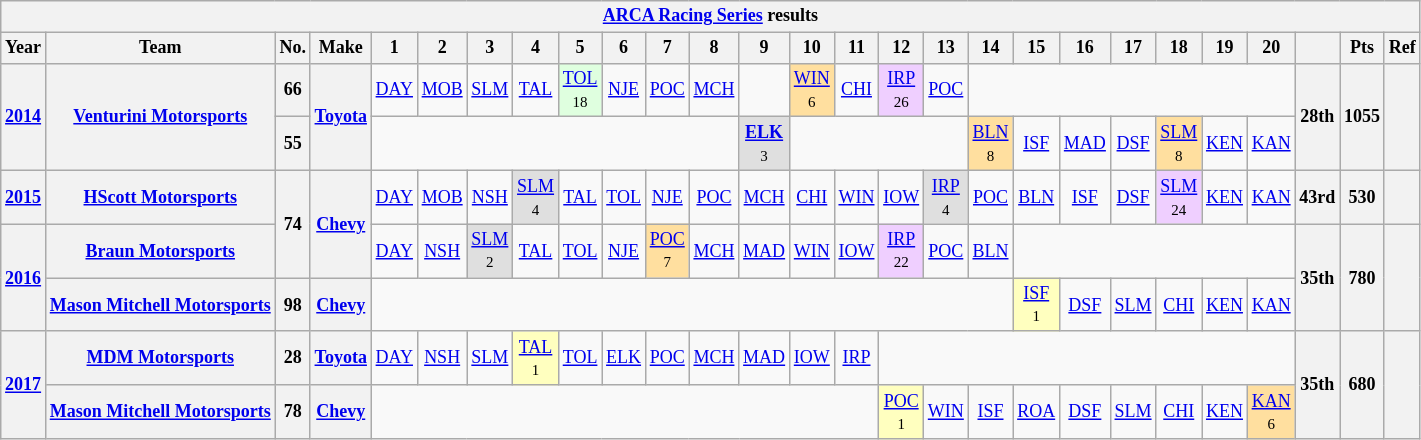<table class="wikitable" style="text-align:center; font-size:75%">
<tr>
<th colspan=45><a href='#'>ARCA Racing Series</a> results</th>
</tr>
<tr>
<th>Year</th>
<th>Team</th>
<th>No.</th>
<th>Make</th>
<th>1</th>
<th>2</th>
<th>3</th>
<th>4</th>
<th>5</th>
<th>6</th>
<th>7</th>
<th>8</th>
<th>9</th>
<th>10</th>
<th>11</th>
<th>12</th>
<th>13</th>
<th>14</th>
<th>15</th>
<th>16</th>
<th>17</th>
<th>18</th>
<th>19</th>
<th>20</th>
<th></th>
<th>Pts</th>
<th>Ref</th>
</tr>
<tr>
<th rowspan=2><a href='#'>2014</a></th>
<th rowspan=2><a href='#'>Venturini Motorsports</a></th>
<th>66</th>
<th rowspan=2><a href='#'>Toyota</a></th>
<td><a href='#'>DAY</a></td>
<td><a href='#'>MOB</a></td>
<td><a href='#'>SLM</a></td>
<td><a href='#'>TAL</a></td>
<td style="background:#DFFFDF;"><a href='#'>TOL</a><br><small>18</small></td>
<td><a href='#'>NJE</a></td>
<td><a href='#'>POC</a></td>
<td><a href='#'>MCH</a></td>
<td></td>
<td style="background:#FFDF9F;"><a href='#'>WIN</a><br><small>6</small></td>
<td><a href='#'>CHI</a></td>
<td style="background:#EFCFFF;"><a href='#'>IRP</a><br><small>26</small></td>
<td><a href='#'>POC</a></td>
<td colspan=7></td>
<th rowspan=2>28th</th>
<th rowspan=2>1055</th>
<th rowspan=2></th>
</tr>
<tr>
<th>55</th>
<td colspan=8></td>
<td style="background:#DFDFDF;"><strong><a href='#'>ELK</a></strong><br><small>3</small></td>
<td colspan=4></td>
<td style="background:#FFDF9F;"><a href='#'>BLN</a><br><small>8</small></td>
<td><a href='#'>ISF</a></td>
<td><a href='#'>MAD</a></td>
<td><a href='#'>DSF</a></td>
<td style="background:#FFDF9F;"><a href='#'>SLM</a><br><small>8</small></td>
<td><a href='#'>KEN</a></td>
<td><a href='#'>KAN</a></td>
</tr>
<tr>
<th><a href='#'>2015</a></th>
<th><a href='#'>HScott Motorsports</a></th>
<th rowspan=2>74</th>
<th rowspan=2><a href='#'>Chevy</a></th>
<td><a href='#'>DAY</a></td>
<td><a href='#'>MOB</a></td>
<td><a href='#'>NSH</a></td>
<td style="background:#DFDFDF;"><a href='#'>SLM</a><br><small>4</small></td>
<td><a href='#'>TAL</a></td>
<td><a href='#'>TOL</a></td>
<td><a href='#'>NJE</a></td>
<td><a href='#'>POC</a></td>
<td><a href='#'>MCH</a></td>
<td><a href='#'>CHI</a></td>
<td><a href='#'>WIN</a></td>
<td><a href='#'>IOW</a></td>
<td style="background:#DFDFDF;"><a href='#'>IRP</a><br><small>4</small></td>
<td><a href='#'>POC</a></td>
<td><a href='#'>BLN</a></td>
<td><a href='#'>ISF</a></td>
<td><a href='#'>DSF</a></td>
<td style="background:#EFCFFF;"><a href='#'>SLM</a><br><small>24</small></td>
<td><a href='#'>KEN</a></td>
<td><a href='#'>KAN</a></td>
<th>43rd</th>
<th>530</th>
<th></th>
</tr>
<tr>
<th rowspan=2><a href='#'>2016</a></th>
<th><a href='#'>Braun Motorsports</a></th>
<td><a href='#'>DAY</a></td>
<td><a href='#'>NSH</a></td>
<td style="background:#DFDFDF;"><a href='#'>SLM</a><br><small>2</small></td>
<td><a href='#'>TAL</a></td>
<td><a href='#'>TOL</a></td>
<td><a href='#'>NJE</a></td>
<td style="background:#FFDF9F;"><a href='#'>POC</a><br><small>7</small></td>
<td><a href='#'>MCH</a></td>
<td><a href='#'>MAD</a></td>
<td><a href='#'>WIN</a></td>
<td><a href='#'>IOW</a></td>
<td style="background:#EFCFFF;"><a href='#'>IRP</a><br><small>22</small></td>
<td><a href='#'>POC</a></td>
<td><a href='#'>BLN</a></td>
<td colspan=6></td>
<th rowspan=2>35th</th>
<th rowspan=2>780</th>
<th rowspan=2></th>
</tr>
<tr>
<th><a href='#'>Mason Mitchell Motorsports</a></th>
<th>98</th>
<th><a href='#'>Chevy</a></th>
<td colspan=14></td>
<td style="background:#FFFFBF;"><a href='#'>ISF</a><br><small>1</small></td>
<td><a href='#'>DSF</a></td>
<td><a href='#'>SLM</a></td>
<td><a href='#'>CHI</a></td>
<td><a href='#'>KEN</a></td>
<td><a href='#'>KAN</a></td>
</tr>
<tr>
<th rowspan=2><a href='#'>2017</a></th>
<th><a href='#'>MDM Motorsports</a></th>
<th>28</th>
<th><a href='#'>Toyota</a></th>
<td><a href='#'>DAY</a></td>
<td><a href='#'>NSH</a></td>
<td><a href='#'>SLM</a></td>
<td style="background:#FFFFBF;"><a href='#'>TAL</a><br><small>1</small></td>
<td><a href='#'>TOL</a></td>
<td><a href='#'>ELK</a></td>
<td><a href='#'>POC</a></td>
<td><a href='#'>MCH</a></td>
<td><a href='#'>MAD</a></td>
<td><a href='#'>IOW</a></td>
<td><a href='#'>IRP</a></td>
<td colspan=9></td>
<th rowspan=2>35th</th>
<th rowspan=2>680</th>
<th rowspan=2></th>
</tr>
<tr>
<th><a href='#'>Mason Mitchell Motorsports</a></th>
<th>78</th>
<th><a href='#'>Chevy</a></th>
<td colspan=11></td>
<td style="background:#FFFFBF;"><a href='#'>POC</a><br><small>1</small></td>
<td><a href='#'>WIN</a></td>
<td><a href='#'>ISF</a></td>
<td><a href='#'>ROA</a></td>
<td><a href='#'>DSF</a></td>
<td><a href='#'>SLM</a></td>
<td><a href='#'>CHI</a></td>
<td><a href='#'>KEN</a></td>
<td style="background:#FFDF9F;"><a href='#'>KAN</a><br><small>6</small></td>
</tr>
</table>
